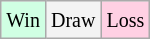<table class="wikitable">
<tr>
<td style="background-color: #d0ffe3;"><small>Win</small></td>
<td style="background-color: #f3f3f3;"><small>Draw</small></td>
<td style="background-color: #ffd0e3;"><small>Loss</small></td>
</tr>
</table>
